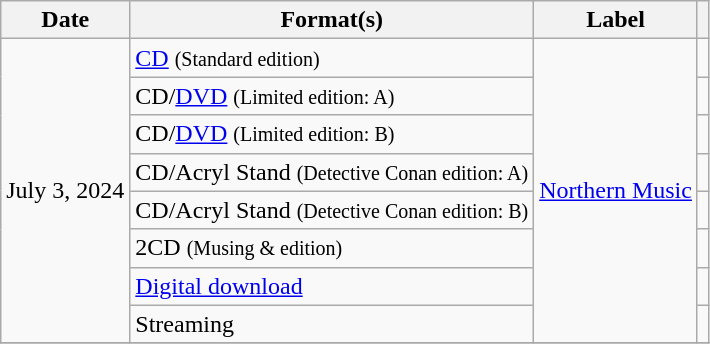<table class="wikitable plainrowheaders">
<tr>
<th scope="col">Date</th>
<th scope="col">Format(s)</th>
<th scope="col">Label</th>
<th scope="col"></th>
</tr>
<tr>
<td rowspan="8">July 3, 2024</td>
<td><a href='#'>CD</a> <small>(Standard edition)</small></td>
<td rowspan="8"><a href='#'>Northern Music</a></td>
<td></td>
</tr>
<tr>
<td>CD/<a href='#'>DVD</a> <small>(Limited edition: A)</small></td>
<td></td>
</tr>
<tr>
<td>CD/<a href='#'>DVD</a> <small>(Limited edition: B)</small></td>
<td></td>
</tr>
<tr>
<td>CD/Acryl Stand <small>(Detective Conan edition: A)</small></td>
<td></td>
</tr>
<tr>
<td>CD/Acryl Stand <small>(Detective Conan edition: B)</small></td>
<td></td>
</tr>
<tr>
<td>2CD <small>(Musing &  edition)</small></td>
<td></td>
</tr>
<tr>
<td><a href='#'>Digital download</a></td>
<td></td>
</tr>
<tr>
<td>Streaming</td>
<td></td>
</tr>
<tr>
</tr>
</table>
